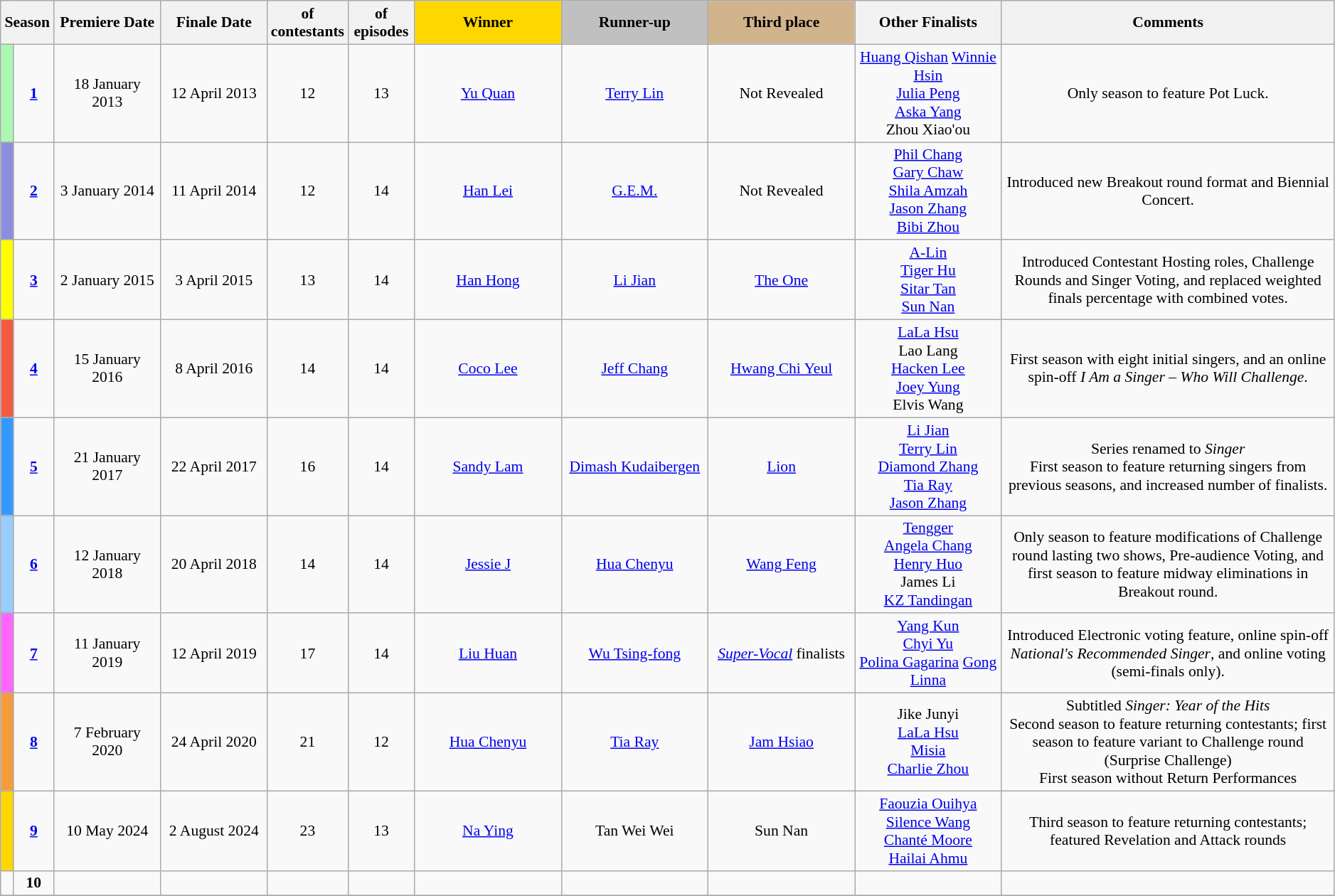<table class="wikitable" style="text-align:center; font-size:90%;" width="99%";>
<tr>
<th colspan=2 width="4%">Season</th>
<th width="8%">Premiere Date</th>
<th width="8%">Finale Date</th>
<th width="5%"> of contestants</th>
<th width="5%"> of episodes</th>
<th style="background:gold" width="11%">Winner </th>
<th style="background:silver" width="11%">Runner-up </th>
<th style="background:tan" width="11%">Third place </th>
<th width="11%">Other Finalists </th>
<th>Comments</th>
</tr>
<tr>
<td style="background:#abf8b2;"></td>
<td><strong><a href='#'>1</a></strong></td>
<td>18 January 2013</td>
<td>12 April 2013</td>
<td>12</td>
<td>13</td>
<td><a href='#'>Yu Quan</a></td>
<td><a href='#'>Terry Lin</a></td>
<td>Not Revealed</td>
<td><a href='#'>Huang Qishan</a> <a href='#'>Winnie Hsin</a><br><a href='#'>Julia Peng</a><br><a href='#'>Aska Yang</a><br>Zhou Xiao'ou</td>
<td>Only season to feature Pot Luck.</td>
</tr>
<tr>
<td style="background:#8B8EDE;"></td>
<td><strong><a href='#'>2</a></strong></td>
<td>3 January 2014</td>
<td>11 April 2014</td>
<td>12</td>
<td>14</td>
<td><a href='#'>Han Lei</a></td>
<td><a href='#'>G.E.M.</a></td>
<td>Not Revealed</td>
<td><a href='#'>Phil Chang</a><br><a href='#'>Gary Chaw</a><br><a href='#'>Shila Amzah</a><br><a href='#'>Jason Zhang</a><br><a href='#'>Bibi Zhou</a></td>
<td>Introduced new Breakout round format and Biennial Concert.</td>
</tr>
<tr>
<td style="background:#FFFF00;"></td>
<td><strong><a href='#'>3</a></strong></td>
<td>2 January 2015</td>
<td>3 April 2015</td>
<td>13</td>
<td>14</td>
<td><a href='#'>Han Hong</a></td>
<td><a href='#'>Li Jian</a></td>
<td><a href='#'>The One</a></td>
<td><a href='#'>A-Lin</a><br><a href='#'>Tiger Hu</a><br><a href='#'>Sitar Tan</a><br><a href='#'>Sun Nan</a></td>
<td>Introduced Contestant Hosting roles, Challenge Rounds and Singer Voting, and replaced weighted finals percentage with combined votes.</td>
</tr>
<tr>
<td style="background:#F25B40;"></td>
<td><strong><a href='#'>4</a></strong></td>
<td>15 January 2016</td>
<td>8 April 2016</td>
<td>14</td>
<td>14</td>
<td><a href='#'>Coco Lee</a></td>
<td><a href='#'>Jeff Chang</a></td>
<td><a href='#'>Hwang Chi Yeul</a></td>
<td><a href='#'>LaLa Hsu</a><br>Lao Lang<br><a href='#'>Hacken Lee</a><br><a href='#'>Joey Yung</a><br>Elvis Wang</td>
<td>First season with eight initial singers, and an online spin-off <em>I Am a Singer – Who Will Challenge</em>.</td>
</tr>
<tr>
<td style="background:#3399FF;"></td>
<td><strong><a href='#'>5</a></strong></td>
<td>21 January 2017</td>
<td>22 April 2017</td>
<td>16</td>
<td>14</td>
<td><a href='#'>Sandy Lam</a></td>
<td><a href='#'>Dimash Kudaibergen</a></td>
<td><a href='#'>Lion</a></td>
<td><a href='#'>Li Jian</a> <br><a href='#'>Terry Lin</a><br><a href='#'>Diamond Zhang</a><br><a href='#'>Tia Ray</a><br><a href='#'>Jason Zhang</a></td>
<td>Series renamed to <em>Singer</em><br>First season to feature returning singers from previous seasons, and increased number of finalists.</td>
</tr>
<tr>
<td style="background:#99CCFF;"></td>
<td><strong><a href='#'>6</a></strong></td>
<td>12 January 2018</td>
<td>20 April 2018</td>
<td>14</td>
<td>14</td>
<td><a href='#'>Jessie J</a></td>
<td><a href='#'>Hua Chenyu</a></td>
<td><a href='#'>Wang Feng</a></td>
<td><a href='#'>Tengger</a><br><a href='#'>Angela Chang</a><br><a href='#'>Henry Huo</a><br>James Li<br><a href='#'>KZ Tandingan</a></td>
<td>Only season to feature modifications of Challenge round lasting two shows, Pre-audience Voting, and first season to feature midway eliminations in Breakout round.</td>
</tr>
<tr>
<td style="background:#FF66FF;"></td>
<td><strong><a href='#'>7</a></strong></td>
<td>11 January 2019</td>
<td>12 April 2019</td>
<td>17</td>
<td>14</td>
<td><a href='#'>Liu Huan</a></td>
<td><a href='#'>Wu Tsing-fong</a></td>
<td><em><a href='#'>Super-Vocal</a></em> finalists</td>
<td><a href='#'>Yang Kun</a><br><a href='#'>Chyi Yu</a><br><a href='#'>Polina Gagarina</a> <a href='#'>Gong Linna</a></td>
<td>Introduced Electronic voting feature, online spin-off <em>National's Recommended Singer</em>, and online voting (semi-finals only).</td>
</tr>
<tr>
<td style="background:#f49c3b"></td>
<td><strong><a href='#'>8</a></strong></td>
<td>7 February 2020</td>
<td>24 April 2020</td>
<td>21</td>
<td>12</td>
<td><a href='#'>Hua Chenyu</a></td>
<td><a href='#'>Tia Ray</a></td>
<td><a href='#'>Jam Hsiao</a></td>
<td>Jike Junyi<br><a href='#'>LaLa Hsu</a><br><a href='#'>Misia</a><br><a href='#'>Charlie Zhou</a></td>
<td>Subtitled <em>Singer: Year of the Hits</em> <br>Second season to feature returning contestants; first season to feature variant to Challenge round (Surprise Challenge)<br>First season without Return Performances</td>
</tr>
<tr>
<td style="background:gold"></td>
<td><strong><a href='#'>9</a></strong></td>
<td>10 May 2024</td>
<td>2 August 2024</td>
<td>23</td>
<td>13</td>
<td><a href='#'>Na Ying</a></td>
<td>Tan Wei Wei</td>
<td>Sun Nan</td>
<td><a href='#'>Faouzia Ouihya</a><br><a href='#'>Silence Wang</a><br><a href='#'>Chanté Moore</a><br><a href='#'>Hailai Ahmu</a></td>
<td>Third season to feature returning contestants; featured Revelation and Attack rounds</td>
</tr>
<tr>
<td></td>
<td><strong>10</strong></td>
<td></td>
<td></td>
<td></td>
<td></td>
<td></td>
<td></td>
<td></td>
<td></td>
<td></td>
</tr>
<tr>
</tr>
</table>
